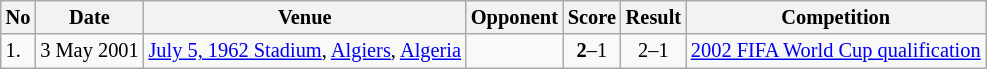<table class="wikitable" style="font-size:85%;">
<tr>
<th>No</th>
<th>Date</th>
<th>Venue</th>
<th>Opponent</th>
<th>Score</th>
<th>Result</th>
<th>Competition</th>
</tr>
<tr>
<td>1.</td>
<td>3 May 2001</td>
<td><a href='#'>July 5, 1962 Stadium</a>, <a href='#'>Algiers</a>, <a href='#'>Algeria</a></td>
<td></td>
<td align=center><strong>2</strong>–1</td>
<td align=center>2–1</td>
<td><a href='#'>2002 FIFA World Cup qualification</a></td>
</tr>
</table>
